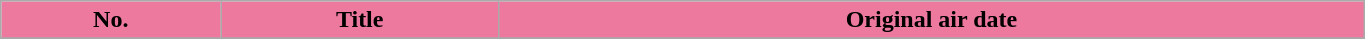<table class="wikitable plainrowheaders" style="width:72%;">
<tr>
<th style="background-color: #EE799F; color: #000000;">No.</th>
<th style="background-color: #EE799F; color: #000000;">Title</th>
<th style="background-color: #EE799F; color: #000000;">Original air date</th>
</tr>
<tr>
</tr>
</table>
